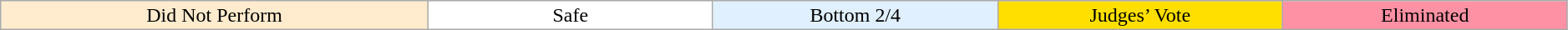<table class="wikitable plainrowheaders" style="text-align:center; line-height:16px; width:99%;">
<tr>
<td style="background:#FFEBCD; width:15%;">Did Not Perform</td>
<td style="background:white; width:10%;">Safe</td>
<td style="background:#e0f0ff; width:10%;">Bottom 2/4</td>
<td style="background:#ffdf00; width:10%;">Judges’ Vote</td>
<td style="background:#FF91A4; width:10%;">Eliminated</td>
</tr>
</table>
